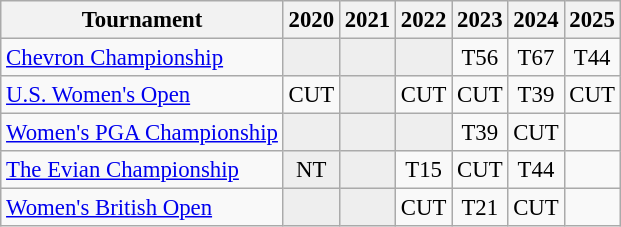<table class="wikitable" style="font-size:95%;text-align:center;">
<tr>
<th>Tournament</th>
<th>2020</th>
<th>2021</th>
<th>2022</th>
<th>2023</th>
<th>2024</th>
<th>2025</th>
</tr>
<tr>
<td align=left><a href='#'>Chevron Championship</a></td>
<td style="background:#eeeeee;"></td>
<td style="background:#eeeeee;"></td>
<td style="background:#eeeeee;"></td>
<td>T56</td>
<td>T67</td>
<td>T44</td>
</tr>
<tr>
<td align=left><a href='#'>U.S. Women's Open</a></td>
<td>CUT</td>
<td style="background:#eeeeee;"></td>
<td>CUT</td>
<td>CUT</td>
<td>T39</td>
<td>CUT</td>
</tr>
<tr>
<td align=left><a href='#'>Women's PGA Championship</a></td>
<td style="background:#eeeeee;"></td>
<td style="background:#eeeeee;"></td>
<td style="background:#eeeeee;"></td>
<td>T39</td>
<td>CUT</td>
<td></td>
</tr>
<tr>
<td align=left><a href='#'>The Evian Championship</a></td>
<td style="background:#eeeeee;">NT</td>
<td style="background:#eeeeee;"></td>
<td>T15</td>
<td>CUT</td>
<td>T44</td>
<td></td>
</tr>
<tr>
<td align=left><a href='#'>Women's British Open</a></td>
<td style="background:#eeeeee;"></td>
<td style="background:#eeeeee;"></td>
<td>CUT</td>
<td>T21</td>
<td>CUT</td>
<td></td>
</tr>
</table>
